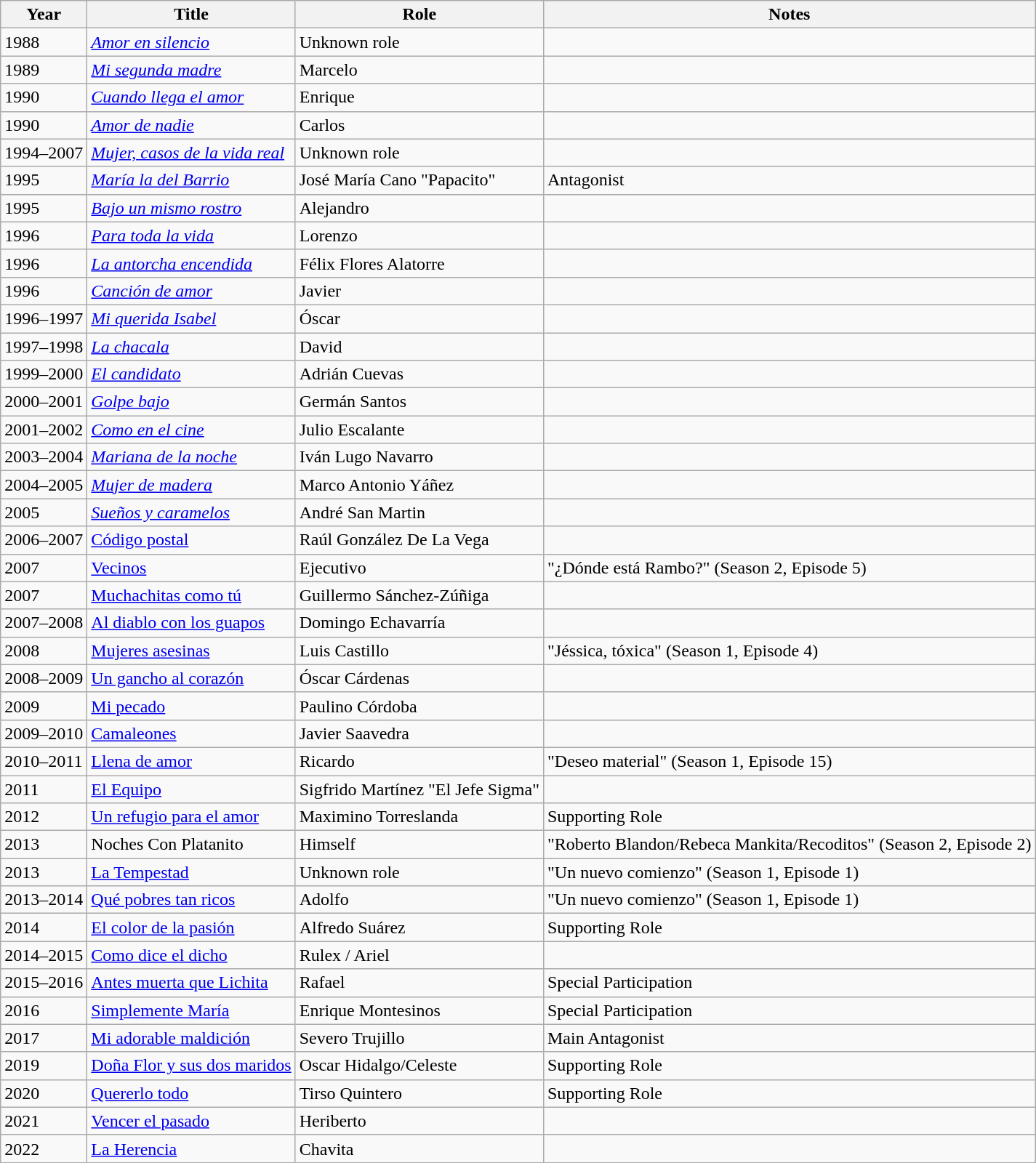<table class="wikitable sortable">
<tr>
<th>Year</th>
<th>Title</th>
<th>Role</th>
<th>Notes</th>
</tr>
<tr>
<td>1988</td>
<td><em><a href='#'>Amor en silencio</a></em></td>
<td>Unknown role</td>
<td></td>
</tr>
<tr>
<td>1989</td>
<td><em><a href='#'>Mi segunda madre</a></em></td>
<td>Marcelo</td>
<td></td>
</tr>
<tr>
<td>1990</td>
<td><em><a href='#'>Cuando llega el amor</a></em></td>
<td>Enrique</td>
<td></td>
</tr>
<tr>
<td>1990</td>
<td><em><a href='#'>Amor de nadie</a></em></td>
<td>Carlos</td>
<td></td>
</tr>
<tr>
<td>1994–2007</td>
<td><em><a href='#'>Mujer, casos de la vida real</a></em></td>
<td>Unknown role</td>
<td></td>
</tr>
<tr>
<td>1995</td>
<td><em><a href='#'>María la del Barrio</a></em></td>
<td>José María Cano "Papacito"</td>
<td>Antagonist</td>
</tr>
<tr>
<td>1995</td>
<td><em><a href='#'>Bajo un mismo rostro</a></em></td>
<td>Alejandro</td>
<td></td>
</tr>
<tr>
<td>1996</td>
<td><em><a href='#'>Para toda la vida</a></em></td>
<td>Lorenzo</td>
<td></td>
</tr>
<tr>
<td>1996</td>
<td><em><a href='#'>La antorcha encendida</a></em></td>
<td>Félix Flores Alatorre</td>
<td></td>
</tr>
<tr>
<td>1996</td>
<td><em><a href='#'>Canción de amor</a></em></td>
<td>Javier</td>
<td></td>
</tr>
<tr>
<td>1996–1997</td>
<td><em><a href='#'>Mi querida Isabel</a></em></td>
<td>Óscar</td>
<td></td>
</tr>
<tr>
<td>1997–1998</td>
<td><em><a href='#'>La chacala</a></em></td>
<td>David</td>
<td></td>
</tr>
<tr>
<td>1999–2000</td>
<td><em><a href='#'>El candidato</a></em></td>
<td>Adrián Cuevas</td>
<td></td>
</tr>
<tr>
<td>2000–2001</td>
<td><em><a href='#'>Golpe bajo</a></em></td>
<td>Germán Santos</td>
<td></td>
</tr>
<tr>
<td>2001–2002</td>
<td><em><a href='#'>Como en el cine</a></em></td>
<td>Julio Escalante</td>
<td></td>
</tr>
<tr>
<td>2003–2004</td>
<td><em><a href='#'>Mariana de la noche</a></em></td>
<td>Iván Lugo Navarro</td>
<td></td>
</tr>
<tr>
<td>2004–2005</td>
<td><em><a href='#'>Mujer de madera</a></em></td>
<td>Marco Antonio Yáñez</td>
<td></td>
</tr>
<tr>
<td>2005</td>
<td><em><a href='#'>Sueños y caramelos</a></td>
<td>André San Martin</td>
<td></td>
</tr>
<tr>
<td>2006–2007</td>
<td></em><a href='#'>Código postal</a><em></td>
<td>Raúl González De La Vega</td>
<td></td>
</tr>
<tr>
<td>2007</td>
<td></em><a href='#'>Vecinos</a><em></td>
<td>Ejecutivo</td>
<td>"¿Dónde está Rambo?" (Season 2, Episode 5)</td>
</tr>
<tr>
<td>2007</td>
<td></em><a href='#'>Muchachitas como tú</a><em></td>
<td>Guillermo Sánchez-Zúñiga</td>
<td></td>
</tr>
<tr>
<td>2007–2008</td>
<td></em><a href='#'>Al diablo con los guapos</a><em></td>
<td>Domingo Echavarría</td>
<td></td>
</tr>
<tr Antagonist>
<td>2008</td>
<td></em><a href='#'>Mujeres asesinas</a><em></td>
<td>Luis Castillo</td>
<td>"Jéssica, tóxica" (Season 1, Episode 4)</td>
</tr>
<tr>
<td>2008–2009</td>
<td></em><a href='#'>Un gancho al corazón</a><em></td>
<td>Óscar Cárdenas</td>
<td></td>
</tr>
<tr>
<td>2009</td>
<td></em><a href='#'>Mi pecado</a><em></td>
<td>Paulino Córdoba</td>
<td></td>
</tr>
<tr>
<td>2009–2010</td>
<td></em><a href='#'>Camaleones</a><em></td>
<td>Javier Saavedra</td>
<td></td>
</tr>
<tr>
<td>2010–2011</td>
<td></em><a href='#'>Llena de amor</a><em></td>
<td>Ricardo</td>
<td>"Deseo material" (Season 1, Episode 15)</td>
</tr>
<tr>
<td>2011</td>
<td></em><a href='#'>El Equipo</a><em></td>
<td>Sigfrido Martínez "El Jefe Sigma"</td>
<td></td>
</tr>
<tr>
<td>2012</td>
<td></em><a href='#'>Un refugio para el amor</a><em></td>
<td>Maximino Torreslanda</td>
<td>Supporting Role</td>
</tr>
<tr>
<td>2013</td>
<td></em>Noches Con Platanito<em></td>
<td>Himself</td>
<td>"Roberto Blandon/Rebeca Mankita/Recoditos" (Season 2, Episode 2)</td>
</tr>
<tr>
<td>2013</td>
<td></em><a href='#'>La Tempestad</a><em></td>
<td>Unknown role</td>
<td>"Un nuevo comienzo" (Season 1, Episode 1)</td>
</tr>
<tr>
<td>2013–2014</td>
<td></em><a href='#'>Qué pobres tan ricos</a><em></td>
<td>Adolfo</td>
<td>"Un nuevo comienzo" (Season 1, Episode 1)</td>
</tr>
<tr>
<td>2014</td>
<td></em><a href='#'>El color de la pasión</a><em></td>
<td>Alfredo Suárez</td>
<td>Supporting Role</td>
</tr>
<tr>
<td>2014–2015</td>
<td></em><a href='#'>Como dice el dicho</a><em></td>
<td>Rulex / Ariel</td>
<td></td>
</tr>
<tr>
<td>2015–2016</td>
<td></em><a href='#'>Antes muerta que Lichita</a><em></td>
<td>Rafael</td>
<td>Special Participation</td>
</tr>
<tr>
<td>2016</td>
<td></em><a href='#'>Simplemente María</a><em></td>
<td>Enrique Montesinos</td>
<td>Special Participation</td>
</tr>
<tr>
<td>2017</td>
<td></em><a href='#'>Mi adorable maldición</a><em></td>
<td>Severo Trujillo</td>
<td>Main Antagonist</td>
</tr>
<tr>
<td>2019</td>
<td></em><a href='#'>Doña Flor y sus dos maridos</a><em></td>
<td>Oscar Hidalgo/Celeste</td>
<td>Supporting Role</td>
</tr>
<tr>
<td>2020</td>
<td></em><a href='#'>Quererlo todo</a><em></td>
<td>Tirso Quintero</td>
<td>Supporting Role</td>
</tr>
<tr>
<td>2021</td>
<td></em><a href='#'>Vencer el pasado</a><em></td>
<td>Heriberto</td>
<td></td>
</tr>
<tr>
<td>2022</td>
<td></em><a href='#'>La Herencia</a><em></td>
<td>Chavita</td>
<td></td>
</tr>
</table>
